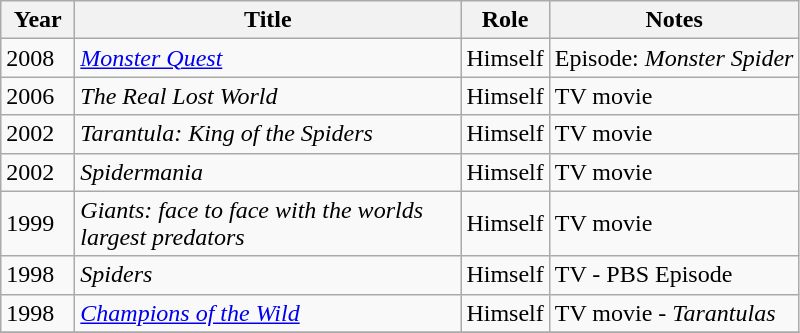<table class="wikitable sortable">
<tr>
<th width="42">Year</th>
<th width="250">Title</th>
<th>Role</th>
<th class="unsortable">Notes</th>
</tr>
<tr>
<td>2008</td>
<td><em><a href='#'>Monster Quest</a></em></td>
<td>Himself</td>
<td>Episode: <em>Monster Spider</em></td>
</tr>
<tr>
<td>2006</td>
<td><em>The Real Lost World</em></td>
<td>Himself</td>
<td>TV movie</td>
</tr>
<tr>
<td>2002</td>
<td><em>Tarantula: King of the Spiders</em></td>
<td>Himself</td>
<td>TV movie</td>
</tr>
<tr>
<td>2002</td>
<td><em>Spidermania</em></td>
<td>Himself</td>
<td>TV movie</td>
</tr>
<tr>
<td>1999</td>
<td><em>Giants: face to face with the worlds largest predators</em></td>
<td>Himself</td>
<td>TV movie</td>
</tr>
<tr>
<td>1998</td>
<td><em>Spiders</em></td>
<td>Himself</td>
<td>TV - PBS Episode</td>
</tr>
<tr>
<td>1998</td>
<td><em><a href='#'>Champions of the Wild</a></em></td>
<td>Himself</td>
<td>TV movie - <em>Tarantulas</em></td>
</tr>
<tr>
</tr>
</table>
